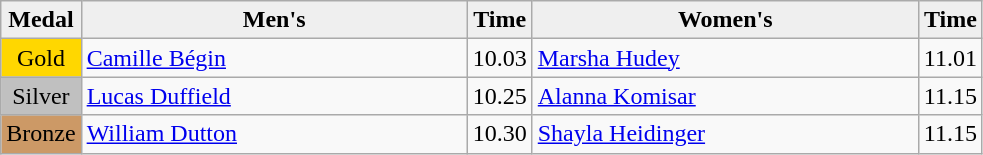<table class="wikitable" style="text-align:center">
<tr bgcolor="#efefef">
<td><strong>Medal</strong></td>
<td width="250"><strong>Men's</strong></td>
<td><strong>Time</strong></td>
<td width="250"><strong>Women's</strong></td>
<td><strong>Time</strong></td>
</tr>
<tr>
<td bgcolor="gold">Gold</td>
<td style="text-align:left"> <a href='#'>Camille Bégin</a></td>
<td>10.03</td>
<td style="text-align:left"> <a href='#'>Marsha Hudey</a></td>
<td>11.01</td>
</tr>
<tr>
<td bgcolor="silver">Silver</td>
<td style="text-align:left"> <a href='#'>Lucas Duffield</a></td>
<td>10.25</td>
<td style="text-align:left"> <a href='#'>Alanna Komisar</a></td>
<td>11.15</td>
</tr>
<tr>
<td bgcolor="CC9966">Bronze</td>
<td style="text-align:left"> <a href='#'>William Dutton</a></td>
<td>10.30</td>
<td style="text-align:left"> <a href='#'>Shayla Heidinger</a></td>
<td>11.15</td>
</tr>
</table>
